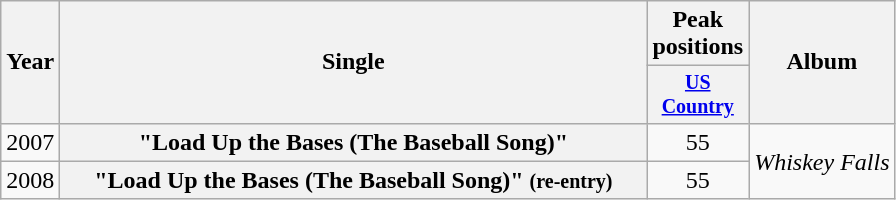<table class="wikitable plainrowheaders" style="text-align:center;">
<tr>
<th rowspan="2">Year</th>
<th rowspan="2" style="width:24em;">Single</th>
<th>Peak positions</th>
<th rowspan="2">Album</th>
</tr>
<tr style="font-size:smaller;">
<th style="width:60px;"><a href='#'>US Country</a><br></th>
</tr>
<tr>
<td>2007</td>
<th scope="row">"Load Up the Bases (The Baseball Song)"</th>
<td>55</td>
<td style="text-align:left;" rowspan="2"><em>Whiskey Falls</em></td>
</tr>
<tr>
<td>2008</td>
<th scope="row">"Load Up the Bases (The Baseball Song)" <small>(re-entry)</small></th>
<td>55</td>
</tr>
</table>
